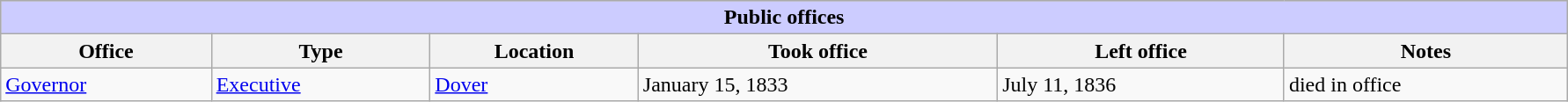<table class=wikitable style="width: 94%" style="text-align: center;" align="center">
<tr bgcolor=#cccccc>
<th colspan=7 style="background: #ccccff;">Public offices</th>
</tr>
<tr>
<th><strong>Office</strong></th>
<th><strong>Type</strong></th>
<th><strong>Location</strong></th>
<th><strong>Took office</strong></th>
<th><strong>Left office</strong></th>
<th><strong>Notes</strong></th>
</tr>
<tr>
<td><a href='#'>Governor</a></td>
<td><a href='#'>Executive</a></td>
<td><a href='#'>Dover</a></td>
<td>January 15, 1833</td>
<td>July 11, 1836</td>
<td>died in office</td>
</tr>
</table>
